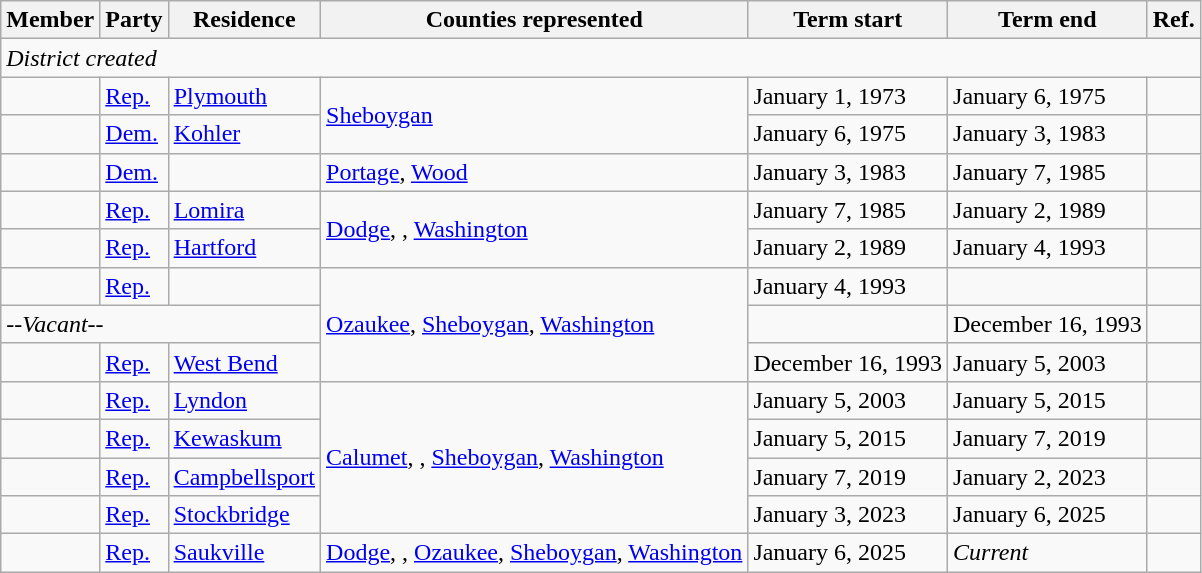<table class="wikitable">
<tr>
<th>Member</th>
<th>Party</th>
<th>Residence</th>
<th>Counties represented</th>
<th>Term start</th>
<th>Term end</th>
<th>Ref.</th>
</tr>
<tr>
<td colspan="7"><em>District created</em></td>
</tr>
<tr>
<td></td>
<td><a href='#'>Rep.</a></td>
<td><a href='#'>Plymouth</a></td>
<td rowspan="2"><a href='#'>Sheboygan</a></td>
<td>January 1, 1973</td>
<td>January 6, 1975</td>
<td></td>
</tr>
<tr>
<td></td>
<td><a href='#'>Dem.</a></td>
<td><a href='#'>Kohler</a></td>
<td>January 6, 1975</td>
<td>January 3, 1983</td>
<td></td>
</tr>
<tr>
<td></td>
<td><a href='#'>Dem.</a></td>
<td></td>
<td><a href='#'>Portage</a>, <a href='#'>Wood</a></td>
<td>January 3, 1983</td>
<td>January 7, 1985</td>
<td></td>
</tr>
<tr>
<td></td>
<td><a href='#'>Rep.</a></td>
<td><a href='#'>Lomira</a></td>
<td rowspan="2"><a href='#'>Dodge</a>, , <a href='#'>Washington</a></td>
<td>January 7, 1985</td>
<td>January 2, 1989</td>
<td></td>
</tr>
<tr>
<td></td>
<td><a href='#'>Rep.</a></td>
<td><a href='#'>Hartford</a></td>
<td>January 2, 1989</td>
<td>January 4, 1993</td>
<td></td>
</tr>
<tr>
<td></td>
<td><a href='#'>Rep.</a></td>
<td></td>
<td rowspan="3"><a href='#'>Ozaukee</a>, <a href='#'>Sheboygan</a>, <a href='#'>Washington</a></td>
<td>January 4, 1993</td>
<td></td>
<td></td>
</tr>
<tr>
<td colspan="3"><em>--Vacant--</em></td>
<td></td>
<td>December 16, 1993</td>
</tr>
<tr>
<td></td>
<td><a href='#'>Rep.</a></td>
<td><a href='#'>West Bend</a></td>
<td>December 16, 1993</td>
<td>January 5, 2003</td>
<td></td>
</tr>
<tr>
<td></td>
<td><a href='#'>Rep.</a></td>
<td><a href='#'>Lyndon</a></td>
<td rowspan="4"><a href='#'>Calumet</a>, , <a href='#'>Sheboygan</a>, <a href='#'>Washington</a></td>
<td>January 5, 2003</td>
<td>January 5, 2015</td>
<td></td>
</tr>
<tr>
<td></td>
<td><a href='#'>Rep.</a></td>
<td><a href='#'>Kewaskum</a></td>
<td>January 5, 2015</td>
<td>January 7, 2019</td>
<td></td>
</tr>
<tr>
<td></td>
<td><a href='#'>Rep.</a></td>
<td><a href='#'>Campbellsport</a></td>
<td>January 7, 2019</td>
<td>January 2, 2023</td>
<td></td>
</tr>
<tr>
<td></td>
<td><a href='#'>Rep.</a></td>
<td><a href='#'>Stockbridge</a></td>
<td>January 3, 2023</td>
<td>January 6, 2025</td>
<td></td>
</tr>
<tr>
<td></td>
<td><a href='#'>Rep.</a></td>
<td><a href='#'>Saukville</a></td>
<td><a href='#'>Dodge</a>, , <a href='#'>Ozaukee</a>, <a href='#'>Sheboygan</a>, <a href='#'>Washington</a></td>
<td>January 6, 2025</td>
<td><em>Current</em></td>
<td></td>
</tr>
</table>
